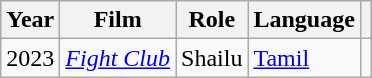<table class="wikitable sortable">
<tr>
<th>Year</th>
<th>Film</th>
<th>Role</th>
<th>Language</th>
<th></th>
</tr>
<tr>
<td>2023</td>
<td><a href='#'><em>Fight Club</em></a></td>
<td>Shailu</td>
<td><a href='#'>Tamil</a></td>
<td></td>
</tr>
</table>
